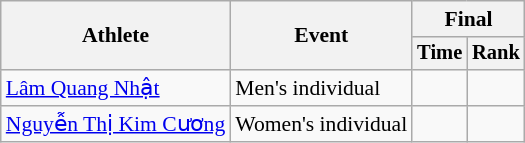<table class="wikitable" style="font-size:90%">
<tr>
<th rowspan="2">Athlete</th>
<th rowspan="2">Event</th>
<th colspan="2">Final</th>
</tr>
<tr style="font-size:95%">
<th>Time</th>
<th>Rank</th>
</tr>
<tr align="center">
<td align="left"><a href='#'>Lâm Quang Nhật</a></td>
<td align="left">Men's individual</td>
<td></td>
<td></td>
</tr>
<tr align="center">
<td align="left"><a href='#'>Nguyễn Thị Kim Cương</a></td>
<td align="left">Women's individual</td>
<td></td>
<td></td>
</tr>
</table>
